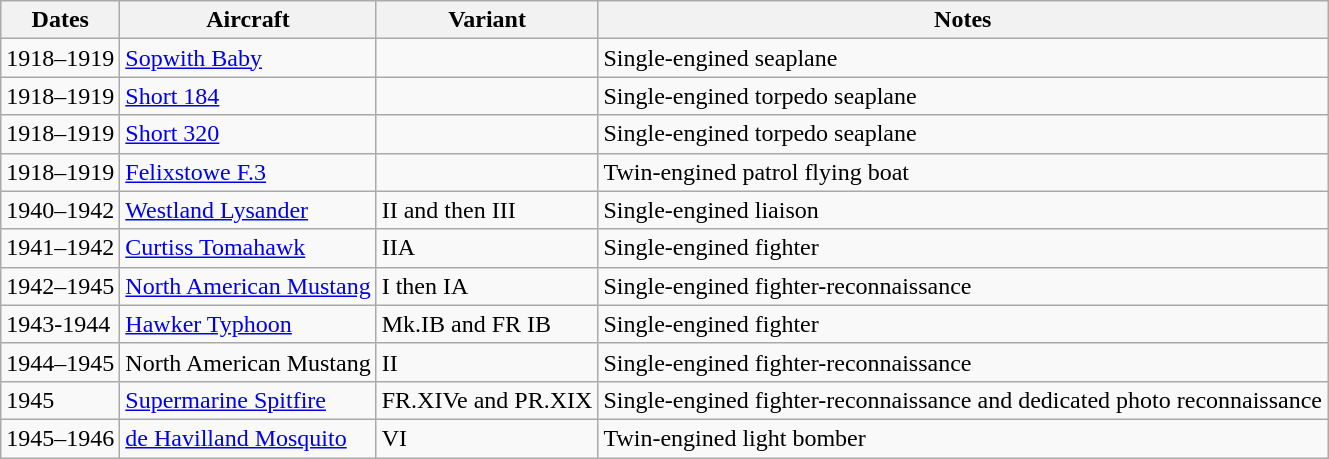<table class="wikitable">
<tr>
<th>Dates</th>
<th>Aircraft</th>
<th>Variant</th>
<th>Notes</th>
</tr>
<tr>
<td>1918–1919</td>
<td><a href='#'>Sopwith Baby</a></td>
<td></td>
<td>Single-engined seaplane</td>
</tr>
<tr>
<td>1918–1919</td>
<td><a href='#'>Short 184</a></td>
<td></td>
<td>Single-engined torpedo seaplane</td>
</tr>
<tr>
<td>1918–1919</td>
<td><a href='#'>Short 320</a></td>
<td></td>
<td>Single-engined torpedo seaplane</td>
</tr>
<tr>
<td>1918–1919</td>
<td><a href='#'>Felixstowe F.3</a></td>
<td></td>
<td>Twin-engined patrol flying boat</td>
</tr>
<tr>
<td>1940–1942</td>
<td><a href='#'>Westland Lysander</a></td>
<td>II and then III</td>
<td>Single-engined liaison</td>
</tr>
<tr>
<td>1941–1942</td>
<td><a href='#'>Curtiss Tomahawk</a></td>
<td>IIA</td>
<td>Single-engined fighter</td>
</tr>
<tr>
<td>1942–1945</td>
<td><a href='#'>North American Mustang</a></td>
<td>I then IA</td>
<td>Single-engined fighter-reconnaissance</td>
</tr>
<tr>
<td>1943-1944</td>
<td><a href='#'>Hawker Typhoon</a></td>
<td>Mk.IB and FR IB</td>
<td>Single-engined fighter</td>
</tr>
<tr>
<td>1944–1945</td>
<td>North American Mustang</td>
<td>II</td>
<td>Single-engined fighter-reconnaissance</td>
</tr>
<tr>
<td>1945</td>
<td><a href='#'>Supermarine Spitfire</a></td>
<td>FR.XIVe and PR.XIX</td>
<td>Single-engined fighter-reconnaissance and dedicated photo reconnaissance</td>
</tr>
<tr>
<td>1945–1946</td>
<td><a href='#'>de Havilland Mosquito</a></td>
<td>VI</td>
<td>Twin-engined light bomber</td>
</tr>
</table>
